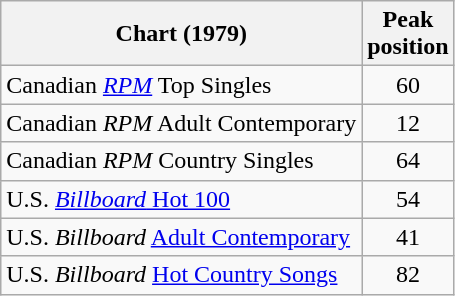<table class="wikitable sortable">
<tr>
<th align="left">Chart (1979)</th>
<th style="text-align:center;">Peak<br>position</th>
</tr>
<tr>
<td align="left">Canadian <em><a href='#'>RPM</a></em> Top Singles</td>
<td style="text-align:center;">60</td>
</tr>
<tr>
<td align="left">Canadian <em>RPM</em> Adult Contemporary</td>
<td style="text-align:center;">12</td>
</tr>
<tr>
<td align="left">Canadian <em>RPM</em> Country Singles</td>
<td style="text-align:center;">64</td>
</tr>
<tr>
<td align="left">U.S. <a href='#'><em>Billboard</em> Hot 100</a></td>
<td style="text-align:center;">54</td>
</tr>
<tr>
<td align="left">U.S. <em>Billboard</em> <a href='#'>Adult Contemporary</a></td>
<td style="text-align:center;">41</td>
</tr>
<tr>
<td align="left">U.S. <em>Billboard</em> <a href='#'>Hot Country Songs</a></td>
<td style="text-align:center;">82</td>
</tr>
</table>
